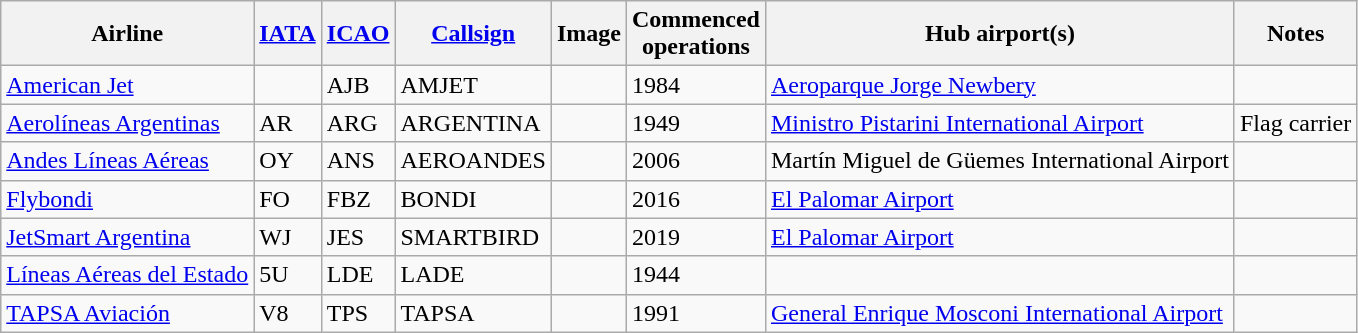<table class="wikitable sortable" style="border: 0; cellpadding: 2; cellspacing: 3;">
<tr valign="middle">
<th>Airline</th>
<th><a href='#'>IATA</a></th>
<th><a href='#'>ICAO</a></th>
<th><a href='#'>Callsign</a></th>
<th>Image</th>
<th>Commenced <br> operations</th>
<th>Hub airport(s)</th>
<th class="unsortable">Notes</th>
</tr>
<tr>
<td><a href='#'>American Jet</a></td>
<td></td>
<td>AJB</td>
<td>AMJET</td>
<td></td>
<td>1984</td>
<td><a href='#'>Aeroparque Jorge Newbery</a></td>
<td></td>
</tr>
<tr>
<td><a href='#'>Aerolíneas Argentinas</a></td>
<td>AR</td>
<td>ARG</td>
<td>ARGENTINA</td>
<td></td>
<td>1949</td>
<td><a href='#'>Ministro Pistarini International Airport</a></td>
<td>Flag carrier</td>
</tr>
<tr>
<td><a href='#'>Andes Líneas Aéreas</a></td>
<td>OY</td>
<td>ANS</td>
<td>AEROANDES</td>
<td></td>
<td>2006</td>
<td>Martín Miguel de Güemes International Airport</td>
<td></td>
</tr>
<tr>
<td><a href='#'>Flybondi</a></td>
<td>FO</td>
<td>FBZ</td>
<td>BONDI</td>
<td></td>
<td>2016</td>
<td><a href='#'>El Palomar Airport</a></td>
<td></td>
</tr>
<tr>
<td><a href='#'>JetSmart Argentina</a></td>
<td>WJ</td>
<td>JES</td>
<td>SMARTBIRD</td>
<td></td>
<td>2019</td>
<td><a href='#'>El Palomar Airport</a></td>
<td></td>
</tr>
<tr>
<td><a href='#'>Líneas Aéreas del Estado</a></td>
<td>5U</td>
<td>LDE</td>
<td>LADE</td>
<td></td>
<td>1944</td>
<td></td>
<td></td>
</tr>
<tr>
<td><a href='#'>TAPSA Aviación</a></td>
<td>V8</td>
<td>TPS</td>
<td>TAPSA</td>
<td></td>
<td>1991</td>
<td><a href='#'>General Enrique Mosconi International Airport</a></td>
<td></td>
</tr>
</table>
